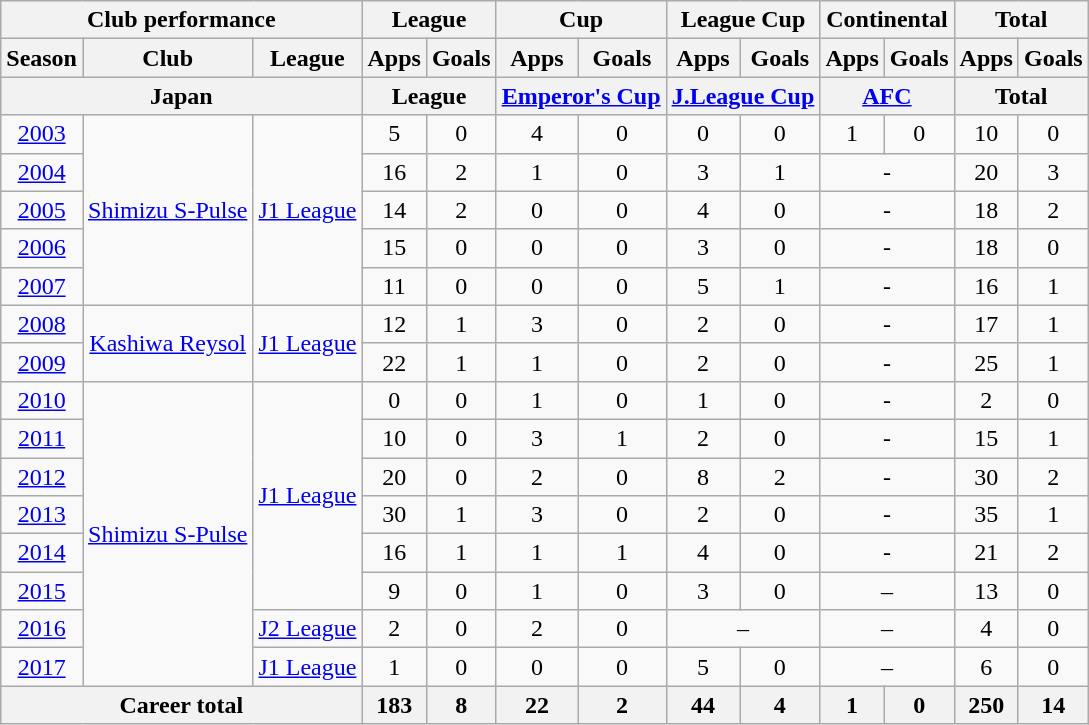<table class="wikitable" style="text-align:center">
<tr>
<th colspan=3>Club performance</th>
<th colspan=2>League</th>
<th colspan=2>Cup</th>
<th colspan=2>League Cup</th>
<th colspan=2>Continental</th>
<th colspan=2>Total</th>
</tr>
<tr>
<th>Season</th>
<th>Club</th>
<th>League</th>
<th>Apps</th>
<th>Goals</th>
<th>Apps</th>
<th>Goals</th>
<th>Apps</th>
<th>Goals</th>
<th>Apps</th>
<th>Goals</th>
<th>Apps</th>
<th>Goals</th>
</tr>
<tr>
<th colspan=3>Japan</th>
<th colspan=2>League</th>
<th colspan=2><a href='#'>Emperor's Cup</a></th>
<th colspan=2><a href='#'>J.League Cup</a></th>
<th colspan=2><a href='#'>AFC</a></th>
<th colspan=2>Total</th>
</tr>
<tr>
<td><a href='#'>2003</a></td>
<td rowspan="5"><a href='#'>Shimizu S-Pulse</a></td>
<td rowspan="5"><a href='#'>J1 League</a></td>
<td>5</td>
<td>0</td>
<td>4</td>
<td>0</td>
<td>0</td>
<td>0</td>
<td>1</td>
<td>0</td>
<td>10</td>
<td>0</td>
</tr>
<tr>
<td><a href='#'>2004</a></td>
<td>16</td>
<td>2</td>
<td>1</td>
<td>0</td>
<td>3</td>
<td>1</td>
<td colspan="2">-</td>
<td>20</td>
<td>3</td>
</tr>
<tr>
<td><a href='#'>2005</a></td>
<td>14</td>
<td>2</td>
<td>0</td>
<td>0</td>
<td>4</td>
<td>0</td>
<td colspan="2">-</td>
<td>18</td>
<td>2</td>
</tr>
<tr>
<td><a href='#'>2006</a></td>
<td>15</td>
<td>0</td>
<td>0</td>
<td>0</td>
<td>3</td>
<td>0</td>
<td colspan="2">-</td>
<td>18</td>
<td>0</td>
</tr>
<tr>
<td><a href='#'>2007</a></td>
<td>11</td>
<td>0</td>
<td>0</td>
<td>0</td>
<td>5</td>
<td>1</td>
<td colspan="2">-</td>
<td>16</td>
<td>1</td>
</tr>
<tr>
<td><a href='#'>2008</a></td>
<td rowspan="2"><a href='#'>Kashiwa Reysol</a></td>
<td rowspan="2"><a href='#'>J1 League</a></td>
<td>12</td>
<td>1</td>
<td>3</td>
<td>0</td>
<td>2</td>
<td>0</td>
<td colspan="2">-</td>
<td>17</td>
<td>1</td>
</tr>
<tr>
<td><a href='#'>2009</a></td>
<td>22</td>
<td>1</td>
<td>1</td>
<td>0</td>
<td>2</td>
<td>0</td>
<td colspan="2">-</td>
<td>25</td>
<td>1</td>
</tr>
<tr>
<td><a href='#'>2010</a></td>
<td rowspan="8"><a href='#'>Shimizu S-Pulse</a></td>
<td rowspan="6"><a href='#'>J1 League</a></td>
<td>0</td>
<td>0</td>
<td>1</td>
<td>0</td>
<td>1</td>
<td>0</td>
<td colspan="2">-</td>
<td>2</td>
<td>0</td>
</tr>
<tr>
<td><a href='#'>2011</a></td>
<td>10</td>
<td>0</td>
<td>3</td>
<td>1</td>
<td>2</td>
<td>0</td>
<td colspan="2">-</td>
<td>15</td>
<td>1</td>
</tr>
<tr>
<td><a href='#'>2012</a></td>
<td>20</td>
<td>0</td>
<td>2</td>
<td>0</td>
<td>8</td>
<td>2</td>
<td colspan="2">-</td>
<td>30</td>
<td>2</td>
</tr>
<tr>
<td><a href='#'>2013</a></td>
<td>30</td>
<td>1</td>
<td>3</td>
<td>0</td>
<td>2</td>
<td>0</td>
<td colspan="2">-</td>
<td>35</td>
<td>1</td>
</tr>
<tr>
<td><a href='#'>2014</a></td>
<td>16</td>
<td>1</td>
<td>1</td>
<td>1</td>
<td>4</td>
<td>0</td>
<td colspan="2">-</td>
<td>21</td>
<td>2</td>
</tr>
<tr>
<td><a href='#'>2015</a></td>
<td>9</td>
<td>0</td>
<td>1</td>
<td>0</td>
<td>3</td>
<td>0</td>
<td colspan="2">–</td>
<td>13</td>
<td>0</td>
</tr>
<tr>
<td><a href='#'>2016</a></td>
<td><a href='#'>J2 League</a></td>
<td>2</td>
<td>0</td>
<td>2</td>
<td>0</td>
<td colspan="2">–</td>
<td colspan="2">–</td>
<td>4</td>
<td>0</td>
</tr>
<tr>
<td><a href='#'>2017</a></td>
<td><a href='#'>J1 League</a></td>
<td>1</td>
<td>0</td>
<td>0</td>
<td>0</td>
<td>5</td>
<td>0</td>
<td colspan="2">–</td>
<td>6</td>
<td>0</td>
</tr>
<tr>
<th colspan=3>Career total</th>
<th>183</th>
<th>8</th>
<th>22</th>
<th>2</th>
<th>44</th>
<th>4</th>
<th>1</th>
<th>0</th>
<th>250</th>
<th>14</th>
</tr>
</table>
